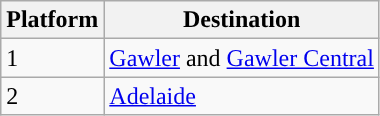<table class="wikitable">
<tr>
<th>Platform</th>
<th>Destination</th>
</tr>
<tr>
<td style="background:#"><span>1</span></td>
<td><a href='#'>Gawler</a> and <a href='#'>Gawler Central</a></td>
</tr>
<tr>
<td style="background:#"><span>2</span></td>
<td><a href='#'>Adelaide</a></td>
</tr>
</table>
